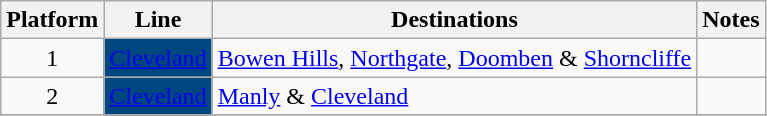<table class="wikitable" style="float: none; margin: 0.5em; ">
<tr>
<th>Platform</th>
<th>Line</th>
<th>Destinations</th>
<th>Notes</th>
</tr>
<tr>
<td rowspan="1" style="text-align:center;">1</td>
<td style=background:#00467f><a href='#'><span>Cleveland</span></a></td>
<td><a href='#'>Bowen Hills</a>, <a href='#'>Northgate</a>, <a href='#'>Doomben</a> & <a href='#'>Shorncliffe</a></td>
<td></td>
</tr>
<tr>
<td rowspan="1" style="text-align:center;">2</td>
<td style=background:#00467f><a href='#'><span>Cleveland</span></a></td>
<td><a href='#'>Manly</a> & <a href='#'>Cleveland</a></td>
<td></td>
</tr>
<tr>
</tr>
</table>
